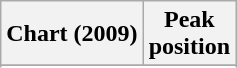<table class="wikitable sortable plainrowheaders" style="text-align:center">
<tr>
<th>Chart (2009)</th>
<th>Peak<br>position</th>
</tr>
<tr>
</tr>
<tr>
</tr>
</table>
